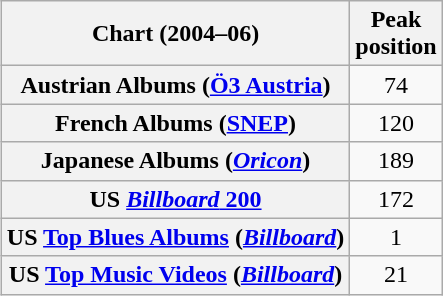<table class="wikitable plainrowheaders sortable" style="text-align:center; float:right; margin-left:18px;">
<tr>
<th>Chart (2004–06)</th>
<th>Peak<br>position</th>
</tr>
<tr>
<th scope="row">Austrian Albums (<a href='#'>Ö3 Austria</a>)</th>
<td>74</td>
</tr>
<tr>
<th scope="row">French Albums (<a href='#'>SNEP</a>)</th>
<td>120</td>
</tr>
<tr>
<th scope="row">Japanese Albums (<em><a href='#'>Oricon</a></em>)</th>
<td>189</td>
</tr>
<tr>
<th scope="row">US <a href='#'><em>Billboard</em> 200</a></th>
<td>172</td>
</tr>
<tr>
<th scope="row">US <a href='#'>Top Blues Albums</a> (<a href='#'><em>Billboard</em></a>)</th>
<td>1</td>
</tr>
<tr>
<th scope="row">US <a href='#'>Top Music Videos</a> (<a href='#'><em>Billboard</em></a>)</th>
<td>21</td>
</tr>
</table>
